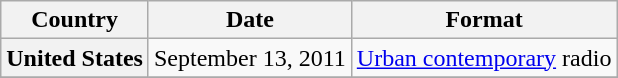<table class="wikitable plainrowheaders">
<tr>
<th scope="col">Country</th>
<th scope="col">Date</th>
<th scope="col">Format</th>
</tr>
<tr>
<th scope="row">United States</th>
<td>September 13, 2011</td>
<td><a href='#'>Urban contemporary</a> radio</td>
</tr>
<tr>
</tr>
</table>
